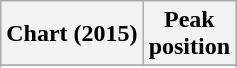<table class="wikitable plainrowheaders sortable" style="text-align:center;">
<tr>
<th scope="col">Chart (2015)</th>
<th scope="col">Peak<br>position</th>
</tr>
<tr>
</tr>
<tr>
</tr>
</table>
